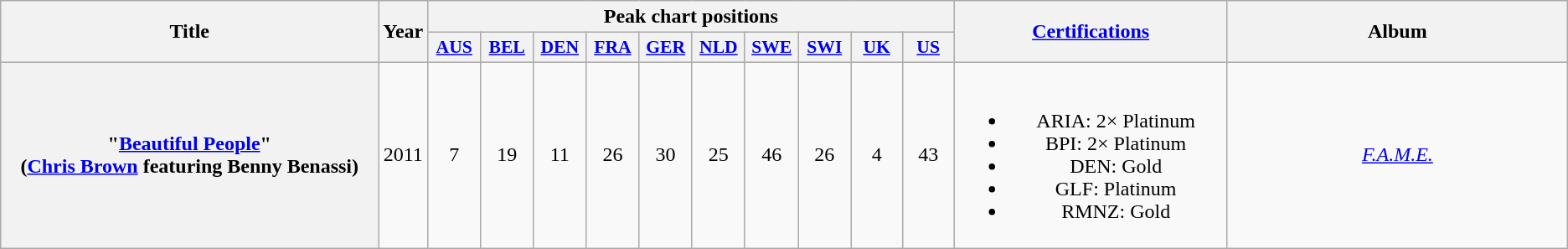<table class="wikitable plainrowheaders" style="text-align:center;" border="1">
<tr>
<th scope="col" rowspan="2" style="width:20em;">Title</th>
<th scope="col" rowspan="2">Year</th>
<th scope="col" colspan="10">Peak chart positions</th>
<th scope="col" rowspan="2" style="width:14em;"><a href='#'>Certifications</a></th>
<th scope="col" rowspan="2" style="width:18em;">Album</th>
</tr>
<tr>
<th scope="col" style="width:2.5em;font-size:90%;"><a href='#'>AUS</a><br></th>
<th scope="col" style="width:2.5em;font-size:90%;"><a href='#'>BEL</a><br></th>
<th scope="col" style="width:2.5em;font-size:90%;"><a href='#'>DEN</a><br></th>
<th scope="col" style="width:2.5em;font-size:90%;"><a href='#'>FRA</a><br></th>
<th scope="col" style="width:2.5em;font-size:90%;"><a href='#'>GER</a><br></th>
<th scope="col" style="width:2.5em;font-size:90%;"><a href='#'>NLD</a><br></th>
<th scope="col" style="width:2.5em;font-size:90%;"><a href='#'>SWE</a><br></th>
<th scope="col" style="width:2.5em;font-size:90%;"><a href='#'>SWI</a><br></th>
<th scope="col" style="width:2.5em;font-size:90%;"><a href='#'>UK</a><br></th>
<th scope="col" style="width:2.5em;font-size:90%;"><a href='#'>US</a><br></th>
</tr>
<tr>
<th scope="row">"<a href='#'>Beautiful People</a>" <br><span>(<a href='#'>Chris Brown</a> featuring Benny Benassi)</span></th>
<td>2011</td>
<td>7</td>
<td>19</td>
<td>11</td>
<td>26</td>
<td>30</td>
<td>25</td>
<td>46</td>
<td>26</td>
<td>4</td>
<td>43</td>
<td><br><ul><li>ARIA: 2× Platinum</li><li>BPI: 2× Platinum</li><li>DEN: Gold</li><li>GLF: Platinum</li><li>RMNZ: Gold</li></ul></td>
<td><em><a href='#'>F.A.M.E.</a></em></td>
</tr>
</table>
